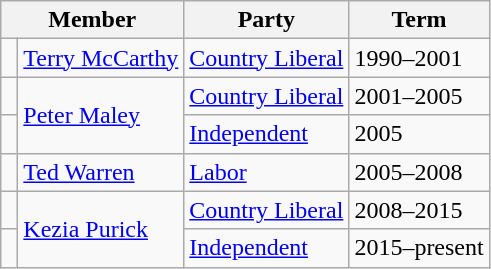<table class="wikitable">
<tr>
<th colspan="2">Member</th>
<th>Party</th>
<th>Term</th>
</tr>
<tr>
<td> </td>
<td><a href='#'>Terry McCarthy</a></td>
<td><a href='#'>Country Liberal</a></td>
<td>1990–2001</td>
</tr>
<tr>
<td> </td>
<td rowspan="2"><a href='#'>Peter Maley</a></td>
<td><a href='#'>Country Liberal</a></td>
<td>2001–2005</td>
</tr>
<tr>
<td> </td>
<td><a href='#'>Independent</a></td>
<td>2005</td>
</tr>
<tr>
<td> </td>
<td><a href='#'>Ted Warren</a></td>
<td><a href='#'>Labor</a></td>
<td>2005–2008</td>
</tr>
<tr>
<td> </td>
<td rowspan="2"><a href='#'>Kezia Purick</a></td>
<td><a href='#'>Country Liberal</a></td>
<td>2008–2015</td>
</tr>
<tr>
<td> </td>
<td><a href='#'>Independent</a></td>
<td>2015–present</td>
</tr>
</table>
